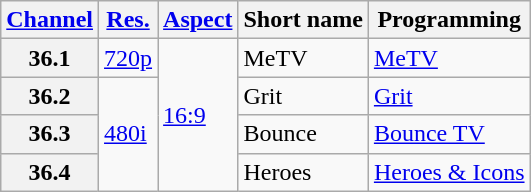<table class="wikitable">
<tr>
<th><a href='#'>Channel</a></th>
<th><a href='#'>Res.</a></th>
<th><a href='#'>Aspect</a></th>
<th>Short name</th>
<th>Programming</th>
</tr>
<tr>
<th scope = "row">36.1</th>
<td><a href='#'>720p</a></td>
<td rowspan=4><a href='#'>16:9</a></td>
<td>MeTV</td>
<td><a href='#'>MeTV</a></td>
</tr>
<tr>
<th scope = "row">36.2</th>
<td rowspan=3><a href='#'>480i</a></td>
<td>Grit</td>
<td><a href='#'>Grit</a></td>
</tr>
<tr>
<th scope = "row">36.3</th>
<td>Bounce</td>
<td><a href='#'>Bounce TV</a></td>
</tr>
<tr>
<th scope = "row">36.4</th>
<td>Heroes</td>
<td><a href='#'>Heroes & Icons</a></td>
</tr>
</table>
